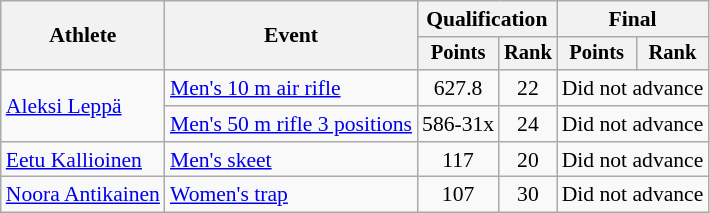<table class="wikitable" style="font-size:90%">
<tr>
<th rowspan="2">Athlete</th>
<th rowspan="2">Event</th>
<th colspan=2>Qualification</th>
<th colspan=2>Final</th>
</tr>
<tr style="font-size:95%">
<th>Points</th>
<th>Rank</th>
<th>Points</th>
<th>Rank</th>
</tr>
<tr align=center>
<td align=left rowspan=2><a href='#'>Aleksi Leppä</a></td>
<td align=left><a href='#'>Men's 10 m air rifle</a></td>
<td>627.8</td>
<td>22</td>
<td colspan=2>Did not advance</td>
</tr>
<tr align=center>
<td align=left><a href='#'>Men's 50 m rifle 3 positions</a></td>
<td>586-31x</td>
<td>24</td>
<td colspan=2>Did not advance</td>
</tr>
<tr align=center>
<td align=left><a href='#'>Eetu Kallioinen</a></td>
<td align=left><a href='#'>Men's skeet</a></td>
<td>117</td>
<td>20</td>
<td colspan=2>Did not advance</td>
</tr>
<tr align=center>
<td align=left><a href='#'>Noora Antikainen</a></td>
<td align=left><a href='#'>Women's trap</a></td>
<td>107</td>
<td>30</td>
<td colspan=2>Did not advance</td>
</tr>
</table>
